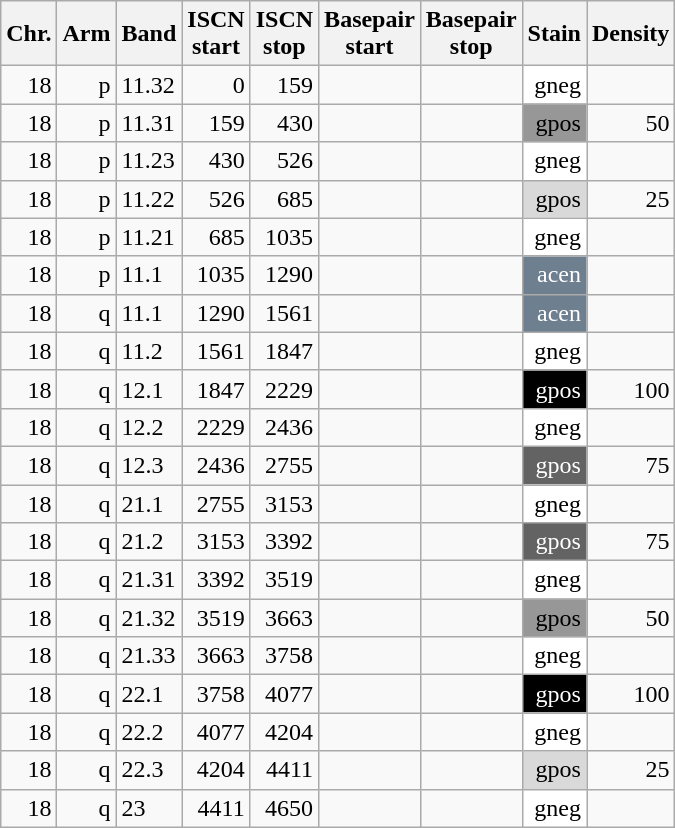<table class="wikitable" style="text-align:right">
<tr>
<th>Chr.</th>
<th>Arm</th>
<th>Band</th>
<th>ISCN<br>start</th>
<th>ISCN<br>stop</th>
<th>Basepair<br>start</th>
<th>Basepair<br>stop</th>
<th>Stain</th>
<th>Density</th>
</tr>
<tr>
<td>18</td>
<td>p</td>
<td style="text-align:left">11.32</td>
<td>0</td>
<td>159</td>
<td></td>
<td></td>
<td style="background:white">gneg</td>
<td></td>
</tr>
<tr>
<td>18</td>
<td>p</td>
<td style="text-align:left">11.31</td>
<td>159</td>
<td>430</td>
<td></td>
<td></td>
<td style="background:#979797">gpos</td>
<td>50</td>
</tr>
<tr>
<td>18</td>
<td>p</td>
<td style="text-align:left">11.23</td>
<td>430</td>
<td>526</td>
<td></td>
<td></td>
<td style="background:white">gneg</td>
<td></td>
</tr>
<tr>
<td>18</td>
<td>p</td>
<td style="text-align:left">11.22</td>
<td>526</td>
<td>685</td>
<td></td>
<td></td>
<td style="background:#d9d9d9">gpos</td>
<td>25</td>
</tr>
<tr>
<td>18</td>
<td>p</td>
<td style="text-align:left">11.21</td>
<td>685</td>
<td>1035</td>
<td></td>
<td></td>
<td style="background:white">gneg</td>
<td></td>
</tr>
<tr>
<td>18</td>
<td>p</td>
<td style="text-align:left">11.1</td>
<td>1035</td>
<td>1290</td>
<td></td>
<td></td>
<td style="background:#6e7f8f; color:white;">acen</td>
<td></td>
</tr>
<tr>
<td>18</td>
<td>q</td>
<td style="text-align:left">11.1</td>
<td>1290</td>
<td>1561</td>
<td></td>
<td></td>
<td style="background:#6e7f8f; color:white;">acen</td>
<td></td>
</tr>
<tr>
<td>18</td>
<td>q</td>
<td style="text-align:left">11.2</td>
<td>1561</td>
<td>1847</td>
<td></td>
<td></td>
<td style="background:white">gneg</td>
<td></td>
</tr>
<tr>
<td>18</td>
<td>q</td>
<td style="text-align:left">12.1</td>
<td>1847</td>
<td>2229</td>
<td></td>
<td></td>
<td style="background:black; color:white;">gpos</td>
<td>100</td>
</tr>
<tr>
<td>18</td>
<td>q</td>
<td style="text-align:left">12.2</td>
<td>2229</td>
<td>2436</td>
<td></td>
<td></td>
<td style="background:white">gneg</td>
<td></td>
</tr>
<tr>
<td>18</td>
<td>q</td>
<td style="text-align:left">12.3</td>
<td>2436</td>
<td>2755</td>
<td></td>
<td></td>
<td style="background:#636363; color:white;">gpos</td>
<td>75</td>
</tr>
<tr>
<td>18</td>
<td>q</td>
<td style="text-align:left">21.1</td>
<td>2755</td>
<td>3153</td>
<td></td>
<td></td>
<td style="background:white">gneg</td>
<td></td>
</tr>
<tr>
<td>18</td>
<td>q</td>
<td style="text-align:left">21.2</td>
<td>3153</td>
<td>3392</td>
<td></td>
<td></td>
<td style="background:#636363; color:white;">gpos</td>
<td>75</td>
</tr>
<tr>
<td>18</td>
<td>q</td>
<td style="text-align:left">21.31</td>
<td>3392</td>
<td>3519</td>
<td></td>
<td></td>
<td style="background:white">gneg</td>
<td></td>
</tr>
<tr>
<td>18</td>
<td>q</td>
<td style="text-align:left">21.32</td>
<td>3519</td>
<td>3663</td>
<td></td>
<td></td>
<td style="background:#979797">gpos</td>
<td>50</td>
</tr>
<tr>
<td>18</td>
<td>q</td>
<td style="text-align:left">21.33</td>
<td>3663</td>
<td>3758</td>
<td></td>
<td></td>
<td style="background:white">gneg</td>
<td></td>
</tr>
<tr>
<td>18</td>
<td>q</td>
<td style="text-align:left">22.1</td>
<td>3758</td>
<td>4077</td>
<td></td>
<td></td>
<td style="background:black; color:white;">gpos</td>
<td>100</td>
</tr>
<tr>
<td>18</td>
<td>q</td>
<td style="text-align:left">22.2</td>
<td>4077</td>
<td>4204</td>
<td></td>
<td></td>
<td style="background:white">gneg</td>
<td></td>
</tr>
<tr>
<td>18</td>
<td>q</td>
<td style="text-align:left">22.3</td>
<td>4204</td>
<td>4411</td>
<td></td>
<td></td>
<td style="background:#d9d9d9">gpos</td>
<td>25</td>
</tr>
<tr>
<td>18</td>
<td>q</td>
<td style="text-align:left">23</td>
<td>4411</td>
<td>4650</td>
<td></td>
<td></td>
<td style="background:white">gneg</td>
<td></td>
</tr>
</table>
